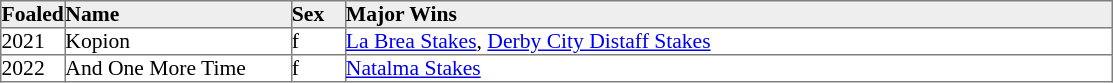<table border="1" cellpadding="0" style="border-collapse: collapse; font-size:90%">
<tr bgcolor="#eeeeee">
<td width="35px"><strong>Foaled</strong></td>
<td width="150px"><strong>Name</strong></td>
<td width="35px"><strong>Sex</strong></td>
<td width="510px"><strong>Major Wins</strong></td>
</tr>
<tr>
<td>2021</td>
<td>Kopion</td>
<td>f</td>
<td><a href='#'>La Brea Stakes</a>, <a href='#'>Derby City Distaff Stakes</a></td>
</tr>
<tr>
<td>2022</td>
<td>And One More Time</td>
<td>f</td>
<td><a href='#'>Natalma Stakes</a></td>
</tr>
</table>
